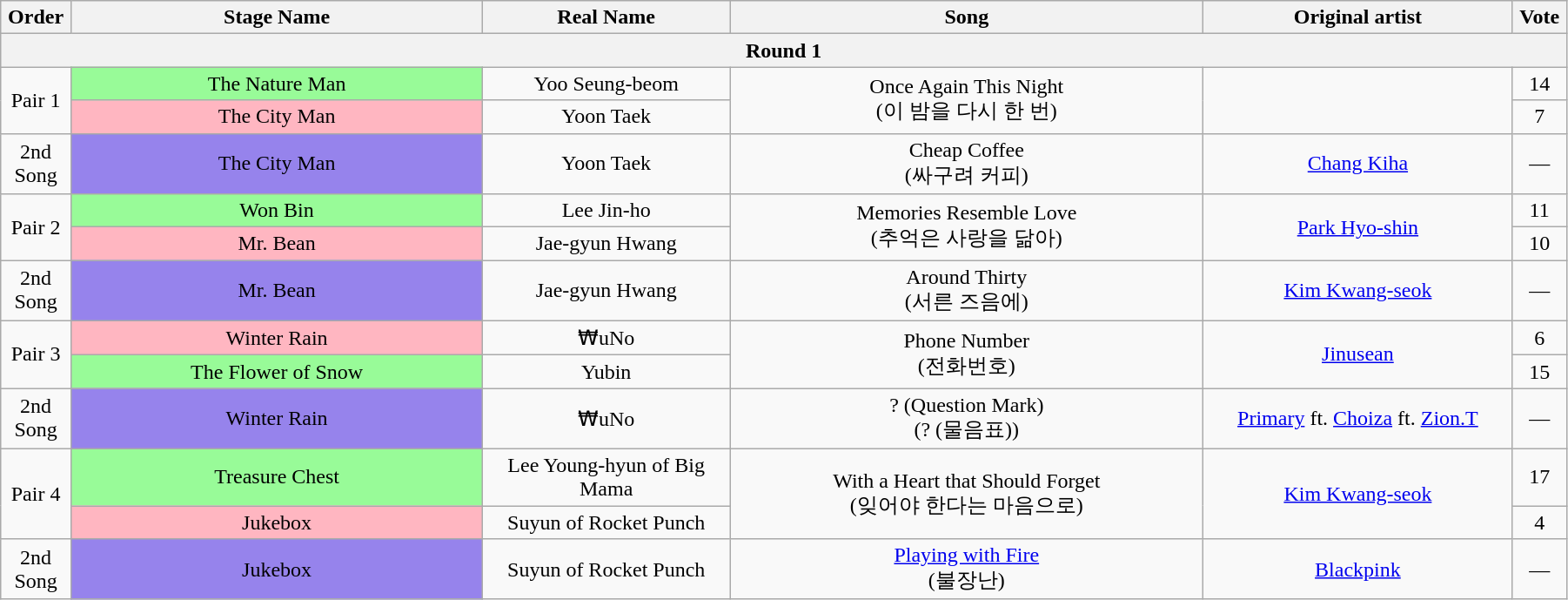<table class="wikitable" style="text-align:center; width:95%;">
<tr>
<th style="width:1%;">Order</th>
<th style="width:20%;">Stage Name</th>
<th style="width:12%;">Real Name</th>
<th style="width:23%;">Song</th>
<th style="width:15%;">Original artist</th>
<th style="width:1%;">Vote</th>
</tr>
<tr>
<th colspan=6>Round 1</th>
</tr>
<tr>
<td rowspan=2>Pair 1</td>
<td bgcolor="palegreen">The Nature Man</td>
<td>Yoo Seung-beom</td>
<td rowspan=2>Once Again This Night<br>(이 밤을 다시 한 번)</td>
<td rowspan=2></td>
<td>14</td>
</tr>
<tr>
<td bgcolor="lightpink">The City Man</td>
<td>Yoon Taek</td>
<td>7</td>
</tr>
<tr>
<td>2nd Song</td>
<td bgcolor="#9683EC">The City Man</td>
<td>Yoon Taek</td>
<td>Cheap Coffee<br>(싸구려 커피)</td>
<td><a href='#'>Chang Kiha</a></td>
<td>—</td>
</tr>
<tr>
<td rowspan=2>Pair 2</td>
<td bgcolor="palegreen">Won Bin</td>
<td>Lee Jin-ho</td>
<td rowspan=2>Memories Resemble Love<br>(추억은 사랑을 닮아)</td>
<td rowspan=2><a href='#'>Park Hyo-shin</a></td>
<td>11</td>
</tr>
<tr>
<td bgcolor="lightpink">Mr. Bean</td>
<td>Jae-gyun Hwang</td>
<td>10</td>
</tr>
<tr>
<td>2nd Song</td>
<td bgcolor="#9683EC">Mr. Bean</td>
<td>Jae-gyun Hwang</td>
<td>Around Thirty<br>(서른 즈음에)</td>
<td><a href='#'>Kim Kwang-seok</a></td>
<td>—</td>
</tr>
<tr>
<td rowspan=2>Pair 3</td>
<td bgcolor="lightpink">Winter Rain</td>
<td>₩uNo</td>
<td rowspan=2>Phone Number<br>(전화번호)</td>
<td rowspan=2><a href='#'>Jinusean</a></td>
<td>6</td>
</tr>
<tr>
<td bgcolor="palegreen">The Flower of Snow</td>
<td>Yubin</td>
<td>15</td>
</tr>
<tr>
<td>2nd Song</td>
<td bgcolor="#9683EC">Winter Rain</td>
<td>₩uNo</td>
<td>? (Question Mark)<br>(? (물음표))</td>
<td><a href='#'>Primary</a> ft. <a href='#'>Choiza</a> ft. <a href='#'>Zion.T</a></td>
<td>—</td>
</tr>
<tr>
<td rowspan=2>Pair 4</td>
<td bgcolor="palegreen">Treasure Chest</td>
<td>Lee Young-hyun of Big Mama</td>
<td rowspan=2>With a Heart that Should Forget<br>(잊어야 한다는 마음으로)</td>
<td rowspan=2><a href='#'>Kim Kwang-seok</a></td>
<td>17</td>
</tr>
<tr>
<td bgcolor="lightpink">Jukebox</td>
<td>Suyun of Rocket Punch</td>
<td>4</td>
</tr>
<tr>
<td>2nd Song</td>
<td bgcolor="#9683EC">Jukebox</td>
<td>Suyun of Rocket Punch</td>
<td><a href='#'>Playing with Fire</a><br>(불장난)</td>
<td><a href='#'>Blackpink</a></td>
<td>—</td>
</tr>
</table>
